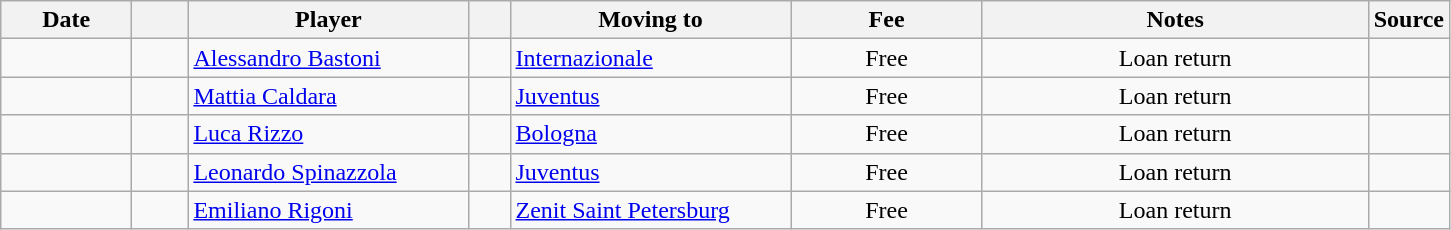<table class="wikitable sortable">
<tr>
<th style="width:80px;">Date</th>
<th style="width:30px;"></th>
<th style="width:180px;">Player</th>
<th style="width:20px;"></th>
<th style="width:180px;">Moving to</th>
<th style="width:120px;" class="unsortable">Fee</th>
<th style="width:250px;" class="unsortable">Notes</th>
<th style="width:20px;">Source</th>
</tr>
<tr>
<td></td>
<td align=center></td>
<td> <a href='#'>Alessandro Bastoni</a></td>
<td align=center></td>
<td> <a href='#'>Internazionale</a></td>
<td align=center>Free</td>
<td align=center>Loan return</td>
<td></td>
</tr>
<tr>
<td></td>
<td align=center></td>
<td> <a href='#'>Mattia Caldara</a></td>
<td align=center></td>
<td> <a href='#'>Juventus</a></td>
<td align=center>Free</td>
<td align=center>Loan return</td>
<td></td>
</tr>
<tr>
<td></td>
<td align=center></td>
<td> <a href='#'>Luca Rizzo</a></td>
<td align=center></td>
<td> <a href='#'>Bologna</a></td>
<td align=center>Free</td>
<td align=center>Loan return</td>
<td></td>
</tr>
<tr>
<td></td>
<td align=center></td>
<td> <a href='#'>Leonardo Spinazzola</a></td>
<td align=center></td>
<td> <a href='#'>Juventus</a></td>
<td align=center>Free</td>
<td align=center>Loan return</td>
<td></td>
</tr>
<tr>
<td></td>
<td align=center></td>
<td> <a href='#'>Emiliano Rigoni</a></td>
<td align=center></td>
<td> <a href='#'>Zenit Saint Petersburg</a></td>
<td align=center>Free</td>
<td align=center>Loan return</td>
<td></td>
</tr>
</table>
